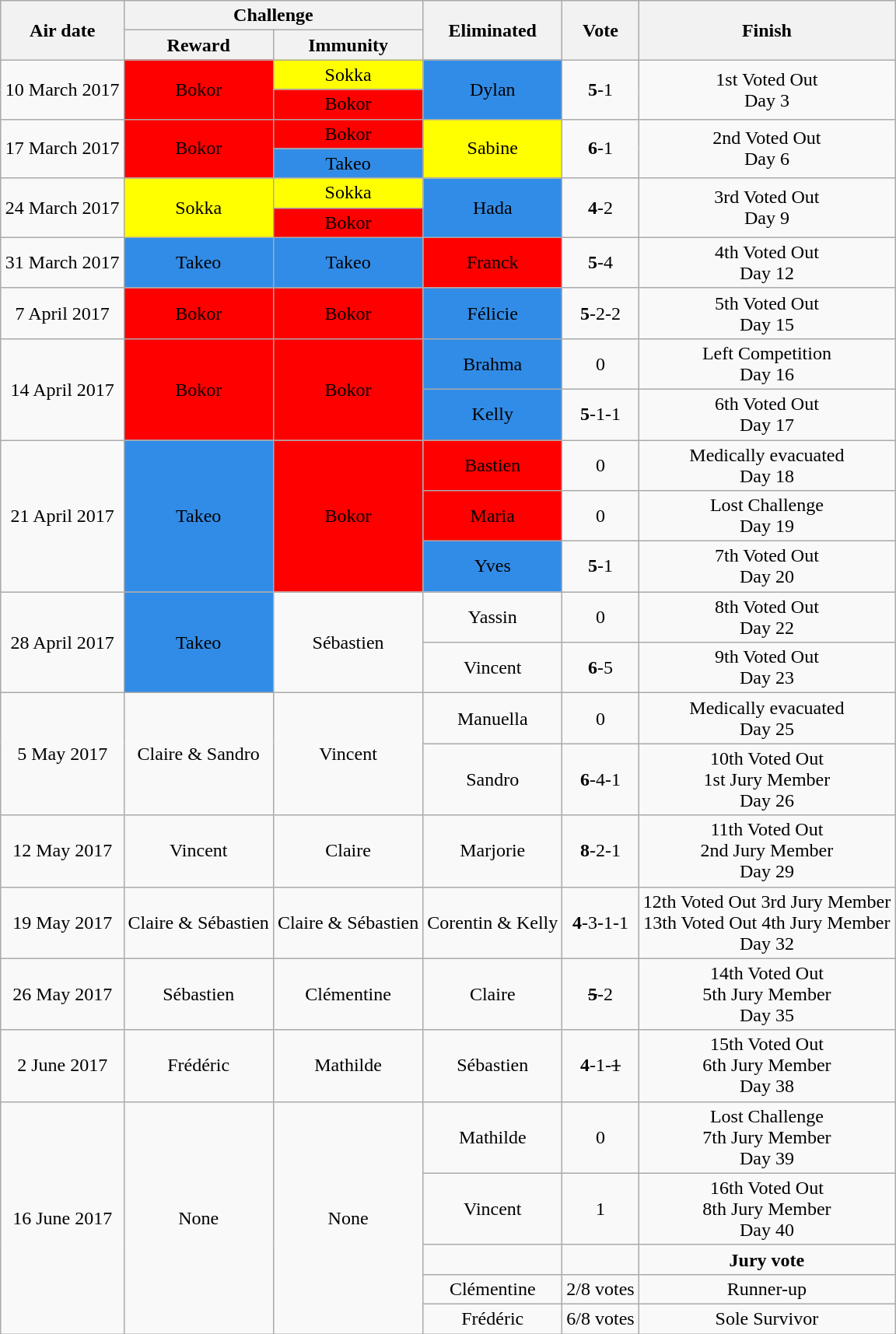<table class="wikitable" style="margin:auto; text-align:center">
<tr>
<th rowspan="2">Air date</th>
<th colspan="2">Challenge</th>
<th rowspan="2">Eliminated</th>
<th rowspan="2">Vote</th>
<th rowspan="2">Finish</th>
</tr>
<tr>
<th>Reward</th>
<th>Immunity</th>
</tr>
<tr>
<td rowspan="2">10 March 2017</td>
<td rowspan="2" bgcolor="red">Bokor</td>
<td bgcolor="yellow">Sokka</td>
<td rowspan="2" bgcolor="#318ce7">Dylan</td>
<td rowspan="2"><strong>5</strong>-1</td>
<td rowspan="2">1st Voted Out<br>Day 3</td>
</tr>
<tr>
<td bgcolor="red">Bokor</td>
</tr>
<tr>
<td rowspan="2">17 March 2017</td>
<td rowspan="2" bgcolor="red">Bokor</td>
<td bgcolor="red">Bokor</td>
<td rowspan="2" bgcolor="yellow">Sabine</td>
<td rowspan="2"><strong>6</strong>-1</td>
<td rowspan="2">2nd Voted Out<br>Day 6</td>
</tr>
<tr>
<td bgcolor="#318ce7">Takeo</td>
</tr>
<tr>
<td rowspan="2">24 March 2017</td>
<td rowspan="2" bgcolor="yellow">Sokka</td>
<td bgcolor="yellow">Sokka</td>
<td rowspan="2" bgcolor="#318ce7">Hada</td>
<td rowspan="2"><strong>4</strong>-2</td>
<td rowspan="2">3rd Voted Out<br>Day 9</td>
</tr>
<tr>
<td bgcolor="red">Bokor</td>
</tr>
<tr>
<td>31 March 2017</td>
<td bgcolor="#318ce7">Takeo</td>
<td bgcolor="#318ce7">Takeo</td>
<td bgcolor="red">Franck</td>
<td><strong>5</strong>-4</td>
<td>4th Voted Out<br>Day 12</td>
</tr>
<tr>
<td>7 April 2017</td>
<td bgcolor="red">Bokor</td>
<td bgcolor="red">Bokor</td>
<td bgcolor="#318ce7">Félicie</td>
<td><strong>5</strong>-2-2</td>
<td>5th Voted Out<br>Day 15</td>
</tr>
<tr>
<td rowspan="2">14 April 2017</td>
<td bgcolor="red" rowspan="2">Bokor</td>
<td bgcolor="red" rowspan="2">Bokor</td>
<td bgcolor="#318ce7">Brahma</td>
<td>0</td>
<td>Left Competition<br>Day 16</td>
</tr>
<tr>
<td bgcolor="#318ce7">Kelly</td>
<td><strong>5</strong>-1-1</td>
<td>6th Voted Out<br>Day 17</td>
</tr>
<tr>
<td rowspan="3">21 April 2017</td>
<td bgcolor="#318ce7" rowspan="3">Takeo</td>
<td bgcolor="red" rowspan="3">Bokor</td>
<td bgcolor="red">Bastien</td>
<td>0</td>
<td>Medically evacuated<br>Day 18</td>
</tr>
<tr>
<td bgcolor="red">Maria</td>
<td>0</td>
<td>Lost Challenge<br>Day 19</td>
</tr>
<tr>
<td bgcolor="#318ce7">Yves</td>
<td><strong>5</strong>-1</td>
<td>7th Voted Out<br>Day 20</td>
</tr>
<tr>
<td rowspan="2">28 April 2017</td>
<td bgcolor="#318ce7" rowspan="2">Takeo</td>
<td rowspan="2">Sébastien</td>
<td>Yassin</td>
<td>0</td>
<td>8th Voted Out<br>Day 22</td>
</tr>
<tr>
<td>Vincent</td>
<td><strong>6</strong>-5</td>
<td>9th Voted Out<br>Day 23</td>
</tr>
<tr>
<td rowspan="2">5 May 2017</td>
<td rowspan="2">Claire & Sandro</td>
<td rowspan="2">Vincent</td>
<td>Manuella</td>
<td>0</td>
<td>Medically evacuated<br>Day 25</td>
</tr>
<tr>
<td>Sandro</td>
<td><strong>6</strong>-4-1</td>
<td>10th Voted Out<br>1st Jury Member<br>Day 26</td>
</tr>
<tr>
<td>12 May 2017</td>
<td>Vincent</td>
<td>Claire</td>
<td>Marjorie</td>
<td><strong>8</strong>-2-1</td>
<td>11th Voted Out<br>2nd Jury Member<br>Day 29</td>
</tr>
<tr>
<td>19 May 2017</td>
<td>Claire & Sébastien</td>
<td>Claire & Sébastien</td>
<td>Corentin & Kelly</td>
<td><strong>4</strong>-3-1-1</td>
<td>12th Voted Out 3rd Jury Member<br>13th Voted Out 4th Jury Member<br>Day 32</td>
</tr>
<tr>
<td>26 May 2017</td>
<td>Sébastien</td>
<td>Clémentine</td>
<td>Claire</td>
<td><strong><s>5</s></strong>-2</td>
<td>14th Voted Out<br>5th Jury Member<br>Day 35</td>
</tr>
<tr>
<td>2 June 2017</td>
<td>Frédéric</td>
<td>Mathilde</td>
<td>Sébastien</td>
<td><strong>4</strong>-1-<s>1</s></td>
<td>15th Voted Out<br>6th Jury Member<br>Day 38</td>
</tr>
<tr>
<td rowspan="5">16 June 2017</td>
<td rowspan="5">None</td>
<td rowspan="5">None</td>
<td>Mathilde</td>
<td>0</td>
<td>Lost Challenge<br>7th Jury Member<br>Day 39</td>
</tr>
<tr>
<td>Vincent</td>
<td>1</td>
<td>16th Voted Out<br>8th Jury Member<br>Day 40</td>
</tr>
<tr>
<td></td>
<td></td>
<td colspan=2><strong>Jury vote</strong></td>
</tr>
<tr>
<td>Clémentine</td>
<td>2/8 votes</td>
<td>Runner-up</td>
</tr>
<tr>
<td>Frédéric</td>
<td>6/8 votes</td>
<td>Sole Survivor</td>
</tr>
</table>
